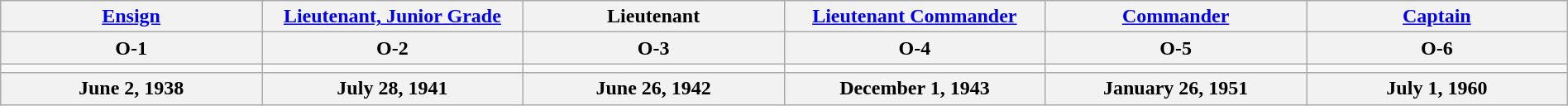<table class="wikitable" style="margin:auto; width:100%;">
<tr>
<th><a href='#'>Ensign</a></th>
<th><a href='#'>Lieutenant, Junior Grade</a></th>
<th>Lieutenant</th>
<th><a href='#'>Lieutenant Commander</a></th>
<th><a href='#'>Commander</a></th>
<th><a href='#'>Captain</a></th>
</tr>
<tr>
<th>O-1</th>
<th>O-2</th>
<th>O-3</th>
<th>O-4</th>
<th>O-5</th>
<th>O-6</th>
</tr>
<tr>
<td style="text-align:center; width:16%;"></td>
<td style="text-align:center; width:16%;"></td>
<td style="text-align:center; width:16%;"></td>
<td style="text-align:center; width:16%;"></td>
<td style="text-align:center; width:16%;"></td>
<td style="text-align:center; width:16%;"></td>
</tr>
<tr>
<th>June 2, 1938</th>
<th>July 28, 1941</th>
<th>June 26, 1942</th>
<th>December 1, 1943</th>
<th>January 26, 1951</th>
<th>July 1, 1960</th>
</tr>
</table>
